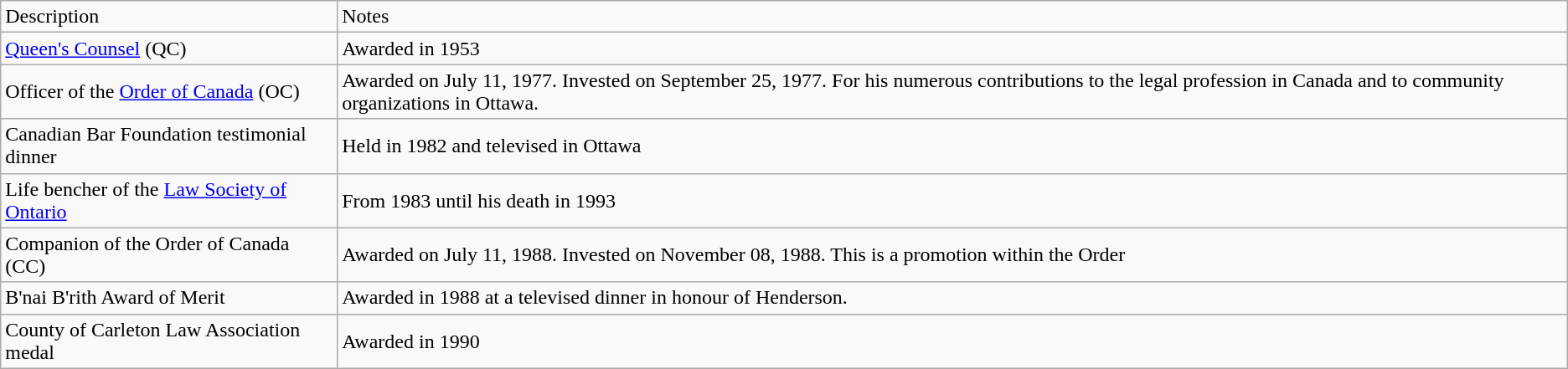<table class="wikitable mw-collapsible">
<tr>
<td>Description</td>
<td>Notes</td>
</tr>
<tr>
<td><a href='#'>Queen's Counsel</a> (QC)</td>
<td>Awarded in 1953</td>
</tr>
<tr>
<td>Officer of the <a href='#'>Order of Canada</a> (OC)</td>
<td>Awarded on July 11, 1977. Invested on September 25, 1977. For his numerous contributions to the legal profession in Canada and to community organizations in Ottawa.</td>
</tr>
<tr>
<td>Canadian Bar Foundation testimonial dinner</td>
<td>Held in 1982 and televised in Ottawa</td>
</tr>
<tr>
<td>Life bencher of the <a href='#'>Law Society of Ontario</a></td>
<td>From 1983 until his death in 1993</td>
</tr>
<tr>
<td>Companion of the Order of Canada (CC)</td>
<td>Awarded on July 11, 1988. Invested on November 08, 1988. This is a promotion within the Order</td>
</tr>
<tr>
<td>B'nai B'rith Award of Merit</td>
<td>Awarded in 1988 at a televised dinner in honour of Henderson.</td>
</tr>
<tr>
<td>County of Carleton Law Association medal</td>
<td>Awarded in 1990</td>
</tr>
</table>
